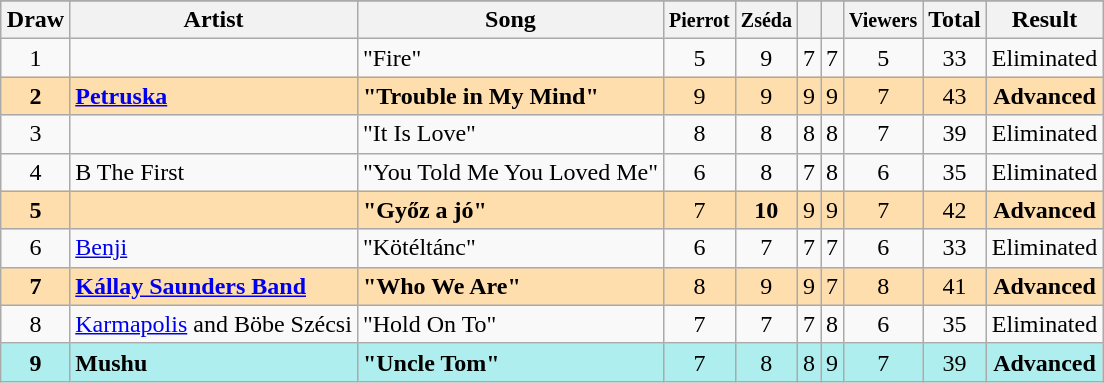<table class="sortable wikitable" style="margin: 1em auto 1em auto; text-align:center">
<tr>
</tr>
<tr>
<th>Draw</th>
<th>Artist</th>
<th>Song</th>
<th><small>Pierrot</small></th>
<th><small>Zséda</small></th>
<th><small></small></th>
<th><small></small></th>
<th><small>Viewers</small></th>
<th>Total</th>
<th>Result</th>
</tr>
<tr>
<td>1</td>
<td align="left"></td>
<td align="left">"Fire"</td>
<td>5</td>
<td>9</td>
<td>7</td>
<td>7</td>
<td>5</td>
<td>33</td>
<td>Eliminated</td>
</tr>
<tr style="background:navajowhite;">
<td><strong>2</strong></td>
<td align="left"><strong><a href='#'>Petruska</a></strong></td>
<td align="left"><strong>"Trouble in My Mind"</strong></td>
<td>9</td>
<td>9</td>
<td>9</td>
<td>9</td>
<td>7</td>
<td>43</td>
<td><strong>Advanced</strong></td>
</tr>
<tr>
<td>3</td>
<td align="left"></td>
<td align="left">"It Is Love"</td>
<td>8</td>
<td>8</td>
<td>8</td>
<td>8</td>
<td>7</td>
<td>39</td>
<td>Eliminated</td>
</tr>
<tr>
<td>4</td>
<td align="left">B The First</td>
<td align="left">"You Told Me You Loved Me"</td>
<td>6</td>
<td>8</td>
<td>7</td>
<td>8</td>
<td>6</td>
<td>35</td>
<td>Eliminated</td>
</tr>
<tr style="background:navajowhite;">
<td><strong>5</strong></td>
<td align="left"><strong></strong></td>
<td align="left"><strong>"Győz a jó"</strong></td>
<td>7</td>
<td><strong>10</strong></td>
<td>9</td>
<td>9</td>
<td>7</td>
<td>42</td>
<td><strong>Advanced</strong></td>
</tr>
<tr>
<td>6</td>
<td align="left"><a href='#'>Benji</a></td>
<td align="left">"Kötéltánc"</td>
<td>6</td>
<td>7</td>
<td>7</td>
<td>7</td>
<td>6</td>
<td>33</td>
<td>Eliminated</td>
</tr>
<tr style="background:navajowhite;">
<td><strong>7</strong></td>
<td align="left"><strong><a href='#'>Kállay Saunders Band</a></strong></td>
<td align="left"><strong>"Who We Are"</strong></td>
<td>8</td>
<td>9</td>
<td>9</td>
<td>7</td>
<td>8</td>
<td>41</td>
<td><strong>Advanced</strong></td>
</tr>
<tr>
<td>8</td>
<td align="left"><a href='#'>Karmapolis</a> and Böbe Szécsi</td>
<td align="left">"Hold On To"</td>
<td>7</td>
<td>7</td>
<td>7</td>
<td>8</td>
<td>6</td>
<td>35</td>
<td>Eliminated</td>
</tr>
<tr style="background:paleturquoise;">
<td><strong>9</strong></td>
<td align="left"><strong>Mushu</strong></td>
<td align="left"><strong>"Uncle Tom"</strong></td>
<td>7</td>
<td>8</td>
<td>8</td>
<td>9</td>
<td>7</td>
<td>39</td>
<td><strong>Advanced</strong></td>
</tr>
</table>
